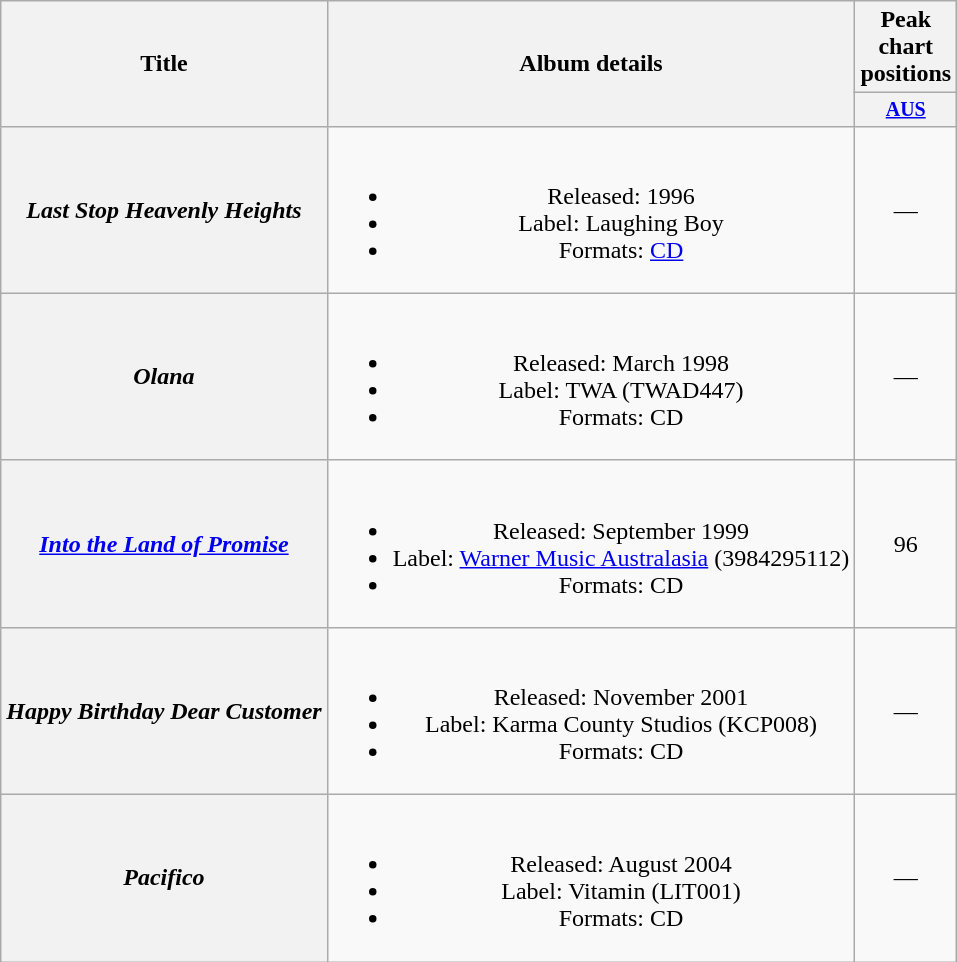<table class="wikitable plainrowheaders" style="text-align:center;">
<tr>
<th scope="col" rowspan="2">Title</th>
<th scope="col" rowspan="2">Album details</th>
<th scope="col" colspan="1">Peak chart<br>positions</th>
</tr>
<tr style=font-size:smaller;>
<th style="width:45px;"><a href='#'>AUS</a><br></th>
</tr>
<tr>
<th scope="row"><em>Last Stop Heavenly Heights</em></th>
<td><br><ul><li>Released: 1996</li><li>Label: Laughing Boy</li><li>Formats: <a href='#'>CD</a></li></ul></td>
<td>—</td>
</tr>
<tr>
<th scope="row"><em>Olana</em></th>
<td><br><ul><li>Released: March 1998</li><li>Label: TWA (TWAD447)</li><li>Formats: CD</li></ul></td>
<td>—</td>
</tr>
<tr>
<th scope="row"><em><a href='#'>Into the Land of Promise</a></em></th>
<td><br><ul><li>Released: September 1999</li><li>Label: <a href='#'>Warner Music Australasia</a> (3984295112)</li><li>Formats: CD</li></ul></td>
<td>96</td>
</tr>
<tr>
<th scope="row"><em>Happy Birthday Dear Customer</em></th>
<td><br><ul><li>Released: November 2001</li><li>Label: Karma County Studios (KCP008)</li><li>Formats: CD</li></ul></td>
<td>—</td>
</tr>
<tr>
<th scope="row"><em>Pacifico</em></th>
<td><br><ul><li>Released: August 2004</li><li>Label: Vitamin (LIT001)</li><li>Formats: CD</li></ul></td>
<td>—</td>
</tr>
</table>
